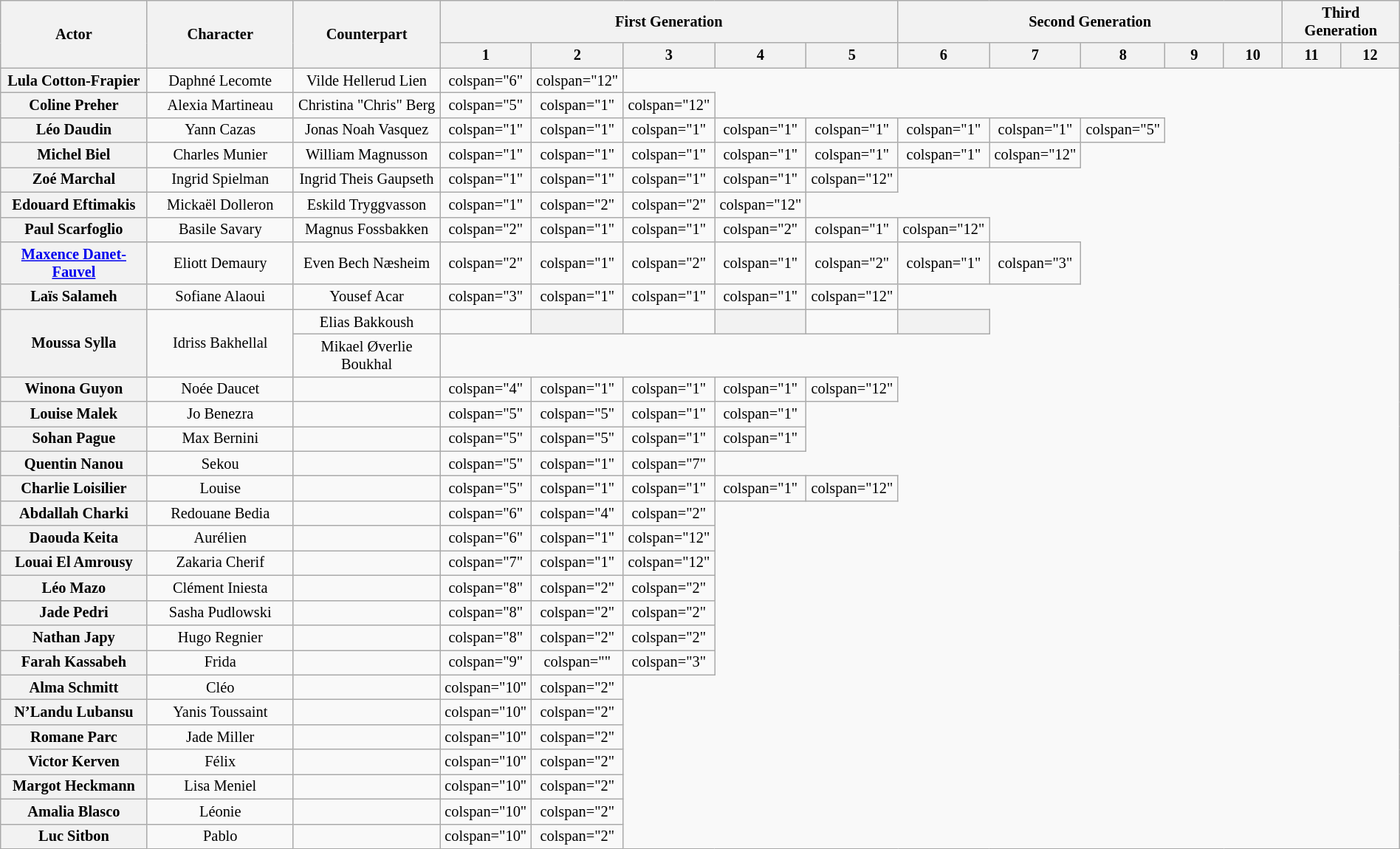<table class="wikitable plainrowheaders" style="text-align:center; font-size:85%; width:100%">
<tr>
<th scope="col" rowspan="2" style="width:10%;">Actor</th>
<th scope="col" rowspan="2" style="width:10%;">Character</th>
<th scope="col" rowspan="2" style="width:10%;">Counterpart</th>
<th colspan="5">First Generation</th>
<th colspan="5">Second Generation</th>
<th colspan="2">Third Generation</th>
</tr>
<tr>
<th scope="col" style="width:4%;">1</th>
<th scope="col" style="width:4%;">2</th>
<th scope="col" style="width:4%;">3</th>
<th scope="col" style="width:4%;">4</th>
<th scope="col" style="width:4%;">5</th>
<th scope="col" style="width:4%;">6</th>
<th scope="col" style="width:4%;">7</th>
<th scope="col" style="width:4%;">8</th>
<th scope="col" style="width:4%;">9</th>
<th scope="col" style="width:4%;">10</th>
<th scope="col" style="width:4%;">11</th>
<th scope="col" style="width:4%;">12</th>
</tr>
<tr>
<th scope="row">Lula Cotton-Frapier</th>
<td>Daphné Lecomte</td>
<td>Vilde Hellerud Lien</td>
<td>colspan="6" </td>
<td>colspan="12" </td>
</tr>
<tr>
<th scope="row">Coline Preher</th>
<td>Alexia Martineau</td>
<td>Christina "Chris" Berg</td>
<td>colspan="5" </td>
<td>colspan="1" </td>
<td>colspan="12" </td>
</tr>
<tr>
<th scope="row">Léo Daudin</th>
<td>Yann Cazas</td>
<td>Jonas Noah Vasquez</td>
<td>colspan="1" </td>
<td>colspan="1" </td>
<td>colspan="1" </td>
<td>colspan="1" </td>
<td>colspan="1" </td>
<td>colspan="1" </td>
<td>colspan="1" </td>
<td>colspan="5" </td>
</tr>
<tr>
<th scope="row">Michel Biel</th>
<td>Charles Munier</td>
<td>William Magnusson</td>
<td>colspan="1" </td>
<td>colspan="1" </td>
<td>colspan="1" </td>
<td>colspan="1" </td>
<td>colspan="1" </td>
<td>colspan="1" </td>
<td>colspan="12" </td>
</tr>
<tr>
<th scope="row">Zoé Marchal</th>
<td>Ingrid Spielman</td>
<td>Ingrid Theis Gaupseth</td>
<td>colspan="1" </td>
<td>colspan="1" </td>
<td>colspan="1" </td>
<td>colspan="1" </td>
<td>colspan="12" </td>
</tr>
<tr>
<th scope="row">Edouard Eftimakis</th>
<td>Mickaël Dolleron</td>
<td>Eskild Tryggvasson</td>
<td>colspan="1" </td>
<td>colspan="2" </td>
<td>colspan="2" </td>
<td>colspan="12" </td>
</tr>
<tr>
<th scope="row">Paul Scarfoglio</th>
<td>Basile Savary</td>
<td>Magnus Fossbakken</td>
<td>colspan="2" </td>
<td>colspan="1" </td>
<td>colspan="1" </td>
<td>colspan="2" </td>
<td>colspan="1" </td>
<td>colspan="12" </td>
</tr>
<tr>
<th scope="row"><a href='#'>Maxence Danet-Fauvel</a></th>
<td>Eliott Demaury</td>
<td>Even Bech Næsheim</td>
<td>colspan="2" </td>
<td>colspan="1" </td>
<td>colspan="2" </td>
<td>colspan="1" </td>
<td>colspan="2" </td>
<td>colspan="1" </td>
<td>colspan="3" </td>
</tr>
<tr>
<th scope="row">Laïs Salameh</th>
<td>Sofiane Alaoui</td>
<td>Yousef Acar</td>
<td>colspan="3" </td>
<td>colspan="1" </td>
<td>colspan="1" </td>
<td>colspan="1" </td>
<td>colspan="12" </td>
</tr>
<tr>
<th scope="row" rowspan=2>Moussa Sylla</th>
<td rowspan=2>Idriss Bakhellal</td>
<td>Elias Bakkoush</td>
<td><th></th></td>
<td><th></th></td>
<td><th></th></td>
</tr>
<tr>
<td>Mikael Øverlie Boukhal</td>
</tr>
<tr>
<th scope="row">Winona Guyon</th>
<td>Noée Daucet</td>
<td></td>
<td>colspan="4" </td>
<td>colspan="1" </td>
<td>colspan="1" </td>
<td>colspan="1" </td>
<td>colspan="12" </td>
</tr>
<tr>
<th scope="row">Louise Malek</th>
<td>Jo Benezra</td>
<td></td>
<td>colspan="5" </td>
<td>colspan="5" </td>
<td>colspan="1" </td>
<td>colspan="1" </td>
</tr>
<tr>
<th scope="row">Sohan Pague</th>
<td>Max Bernini</td>
<td></td>
<td>colspan="5" </td>
<td>colspan="5" </td>
<td>colspan="1" </td>
<td>colspan="1" </td>
</tr>
<tr>
<th scope="row">Quentin Nanou</th>
<td>Sekou</td>
<td></td>
<td>colspan="5" </td>
<td>colspan="1" </td>
<td>colspan="7" </td>
</tr>
<tr>
<th scope="row">Charlie Loisilier</th>
<td>Louise</td>
<td></td>
<td>colspan="5" </td>
<td>colspan="1" </td>
<td>colspan="1" </td>
<td>colspan="1" </td>
<td>colspan="12" </td>
</tr>
<tr>
<th scope="row">Abdallah Charki</th>
<td>Redouane Bedia</td>
<td></td>
<td>colspan="6" </td>
<td>colspan="4" </td>
<td>colspan="2" </td>
</tr>
<tr>
<th scope="row">Daouda Keita</th>
<td>Aurélien</td>
<td></td>
<td>colspan="6" </td>
<td>colspan="1" </td>
<td>colspan="12" </td>
</tr>
<tr>
<th scope="row">Louai El Amrousy</th>
<td>Zakaria Cherif</td>
<td></td>
<td>colspan="7" </td>
<td>colspan="1" </td>
<td>colspan="12" </td>
</tr>
<tr>
<th scope="row">Léo Mazo</th>
<td>Clément Iniesta</td>
<td></td>
<td>colspan="8" </td>
<td>colspan="2" </td>
<td>colspan="2" </td>
</tr>
<tr>
<th scope="row">Jade Pedri</th>
<td>Sasha Pudlowski</td>
<td></td>
<td>colspan="8" </td>
<td>colspan="2" </td>
<td>colspan="2" </td>
</tr>
<tr>
<th scope="row">Nathan Japy</th>
<td>Hugo Regnier</td>
<td></td>
<td>colspan="8" </td>
<td>colspan="2" </td>
<td>colspan="2" </td>
</tr>
<tr>
<th scope="row">Farah Kassabeh</th>
<td>Frida</td>
<td></td>
<td>colspan="9" </td>
<td>colspan="" </td>
<td>colspan="3" </td>
</tr>
<tr>
<th scope="row">Alma Schmitt</th>
<td>Cléo</td>
<td></td>
<td>colspan="10" </td>
<td>colspan="2" </td>
</tr>
<tr>
<th scope="row">N’Landu Lubansu</th>
<td>Yanis Toussaint</td>
<td></td>
<td>colspan="10" </td>
<td>colspan="2" </td>
</tr>
<tr>
<th scope="row">Romane Parc</th>
<td>Jade Miller</td>
<td></td>
<td>colspan="10" </td>
<td>colspan="2" </td>
</tr>
<tr>
<th scope="row">Victor Kerven</th>
<td>Félix</td>
<td></td>
<td>colspan="10" </td>
<td>colspan="2" </td>
</tr>
<tr>
<th scope="row">Margot Heckmann</th>
<td>Lisa Meniel</td>
<td></td>
<td>colspan="10" </td>
<td>colspan="2" </td>
</tr>
<tr>
<th scope="row">Amalia Blasco</th>
<td>Léonie</td>
<td></td>
<td>colspan="10" </td>
<td>colspan="2" </td>
</tr>
<tr>
<th scope="row">Luc Sitbon</th>
<td>Pablo</td>
<td></td>
<td>colspan="10" </td>
<td>colspan="2" </td>
</tr>
</table>
